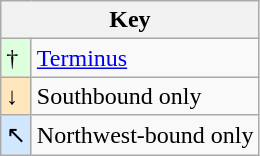<table class="wikitable">
<tr>
<th colspan=2>Key</th>
</tr>
<tr>
<td style="background-color:#ddffdd">†</td>
<td><a href='#'>Terminus</a></td>
</tr>
<tr>
<td style="background-color:#FFE6BD">↓</td>
<td>Southbound only</td>
</tr>
<tr>
<td style="background-color:#D0E7FF">↖</td>
<td>Northwest-bound only</td>
</tr>
</table>
